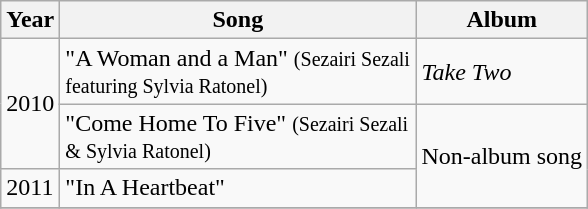<table class="wikitable">
<tr>
<th>Year</th>
<th width="230">Song</th>
<th>Album</th>
</tr>
<tr>
<td rowspan=2>2010</td>
<td>"A Woman and a Man" <small>(Sezairi Sezali featuring Sylvia Ratonel)</small></td>
<td><em>Take Two</em></td>
</tr>
<tr>
<td>"Come Home To Five" <small>(Sezairi Sezali & Sylvia Ratonel)</small></td>
<td rowspan=2>Non-album song</td>
</tr>
<tr>
<td>2011</td>
<td>"In A Heartbeat"</td>
</tr>
<tr>
</tr>
</table>
